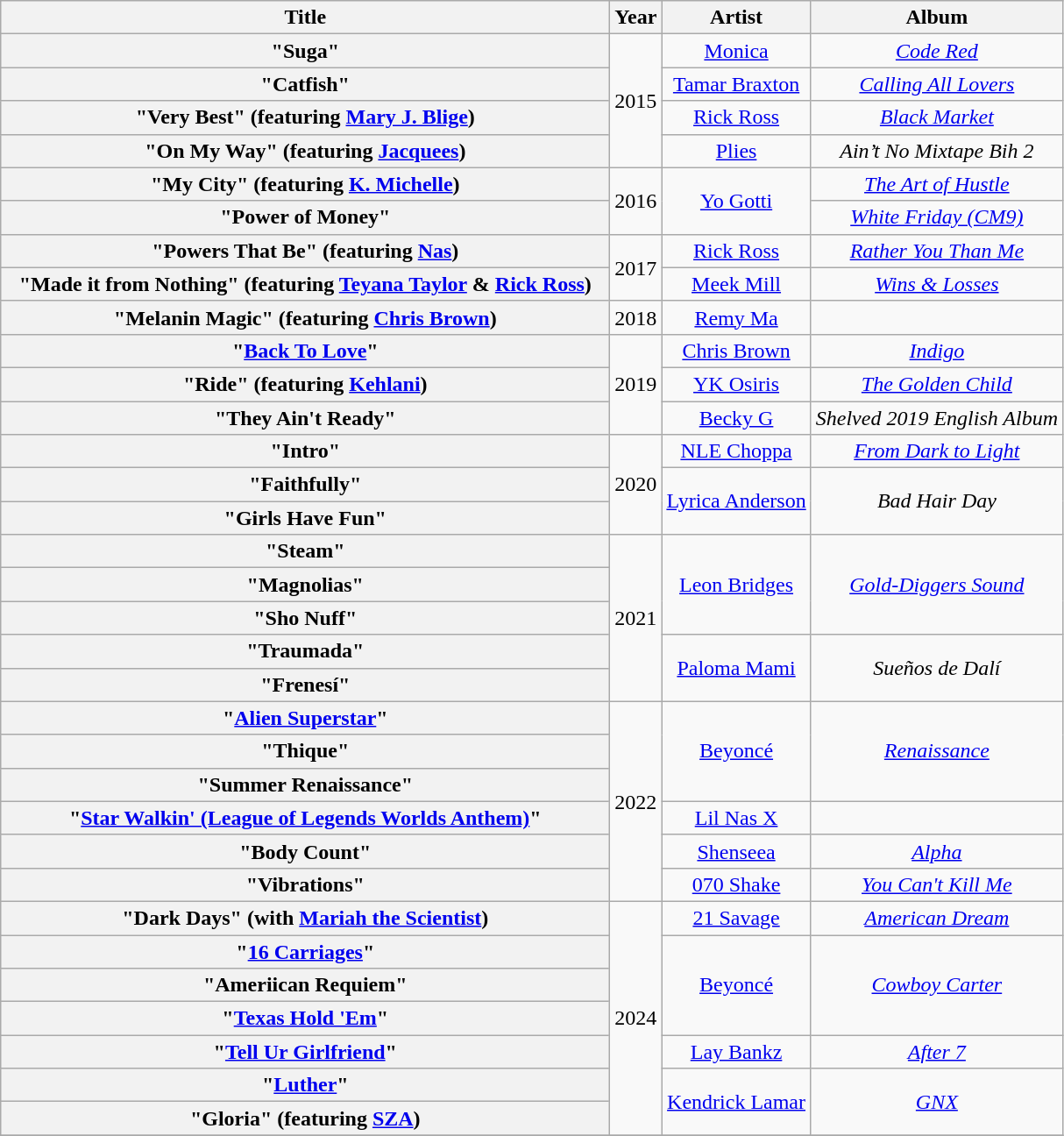<table class="wikitable plainrowheaders" style="text-align:center;">
<tr>
<th scope="col" style="width:28.5em;">Title</th>
<th scope="col">Year</th>
<th scope="col">Artist</th>
<th scope="col">Album</th>
</tr>
<tr>
<th scope="row">"Suga"</th>
<td rowspan="4">2015</td>
<td><a href='#'>Monica</a></td>
<td><em><a href='#'>Code Red</a></em></td>
</tr>
<tr>
<th scope="row">"Catfish"</th>
<td><a href='#'>Tamar Braxton</a></td>
<td><em><a href='#'>Calling All Lovers</a></em></td>
</tr>
<tr>
<th scope="row">"Very Best" (featuring <a href='#'>Mary J. Blige</a>)</th>
<td><a href='#'>Rick Ross</a></td>
<td><em><a href='#'>Black Market</a></em></td>
</tr>
<tr>
<th scope="row">"On My Way" (featuring <a href='#'>Jacquees</a>)</th>
<td><a href='#'>Plies</a></td>
<td><em>Ain’t No Mixtape Bih 2</em></td>
</tr>
<tr>
<th scope="row">"My City" (featuring <a href='#'>K. Michelle</a>)</th>
<td rowspan="2">2016</td>
<td rowspan="2"><a href='#'>Yo Gotti</a></td>
<td><em><a href='#'>The Art of Hustle</a></em></td>
</tr>
<tr>
<th scope="row">"Power of Money"</th>
<td><em><a href='#'>White Friday (CM9)</a></em></td>
</tr>
<tr>
<th scope="row">"Powers That Be" (featuring <a href='#'>Nas</a>)</th>
<td rowspan="2">2017</td>
<td><a href='#'>Rick Ross</a></td>
<td><em><a href='#'>Rather You Than Me</a></em></td>
</tr>
<tr>
<th scope="row">"Made it from Nothing" (featuring <a href='#'>Teyana Taylor</a> & <a href='#'>Rick Ross</a>)</th>
<td><a href='#'>Meek Mill</a></td>
<td><em><a href='#'>Wins & Losses</a></em></td>
</tr>
<tr>
<th scope="row">"Melanin Magic" (featuring <a href='#'>Chris Brown</a>)</th>
<td>2018</td>
<td><a href='#'>Remy Ma</a></td>
<td></td>
</tr>
<tr>
<th scope="row">"<a href='#'>Back To Love</a>"</th>
<td rowspan="3">2019</td>
<td><a href='#'>Chris Brown</a></td>
<td><em><a href='#'>Indigo</a></em></td>
</tr>
<tr>
<th scope="row">"Ride" (featuring <a href='#'>Kehlani</a>)</th>
<td><a href='#'>YK Osiris</a></td>
<td><em><a href='#'>The Golden Child</a></em></td>
</tr>
<tr>
<th scope="row">"They Ain't Ready"</th>
<td><a href='#'>Becky G</a></td>
<td><em>Shelved 2019 English Album</em></td>
</tr>
<tr>
<th scope="row">"Intro"</th>
<td rowspan="3">2020</td>
<td><a href='#'>NLE Choppa</a></td>
<td><em><a href='#'>From Dark to Light</a></em></td>
</tr>
<tr>
<th scope="row">"Faithfully"</th>
<td rowspan="2"><a href='#'>Lyrica Anderson</a></td>
<td rowspan="2"><em>Bad Hair Day</em></td>
</tr>
<tr>
<th scope="row">"Girls Have Fun"</th>
</tr>
<tr>
<th scope="row">"Steam"</th>
<td rowspan="5">2021</td>
<td rowspan="3"><a href='#'>Leon Bridges</a></td>
<td rowspan="3"><em><a href='#'>Gold-Diggers Sound</a></em></td>
</tr>
<tr>
<th scope="row">"Magnolias"</th>
</tr>
<tr>
<th scope="row">"Sho Nuff"</th>
</tr>
<tr>
<th scope="row">"Traumada"</th>
<td rowspan="2"><a href='#'>Paloma Mami</a></td>
<td rowspan="2"><em>Sueños de Dalí</em></td>
</tr>
<tr>
<th scope="row">"Frenesí"</th>
</tr>
<tr>
<th scope="row">"<a href='#'>Alien Superstar</a>"</th>
<td rowspan="6">2022</td>
<td rowspan="3"><a href='#'>Beyoncé</a></td>
<td rowspan="3"><a href='#'><em>Renaissance</em></a></td>
</tr>
<tr>
<th scope="row">"Thique"</th>
</tr>
<tr>
<th scope="row">"Summer Renaissance"</th>
</tr>
<tr>
<th scope="row">"<a href='#'>Star Walkin' (League of Legends Worlds Anthem)</a>"</th>
<td><a href='#'>Lil Nas X</a></td>
<td></td>
</tr>
<tr>
<th scope="row">"Body Count"</th>
<td><a href='#'>Shenseea</a></td>
<td><a href='#'><em>Alpha</em></a></td>
</tr>
<tr>
<th scope="row">"Vibrations"</th>
<td><a href='#'>070 Shake</a></td>
<td><em><a href='#'>You Can't Kill Me</a></em></td>
</tr>
<tr>
<th scope="row">"Dark Days" (with <a href='#'>Mariah the Scientist</a>)</th>
<td rowspan="7">2024</td>
<td><a href='#'>21 Savage</a></td>
<td><em><a href='#'>American Dream</a></em></td>
</tr>
<tr>
<th scope="row">"<a href='#'>16 Carriages</a>"</th>
<td rowspan="3"><a href='#'>Beyoncé</a></td>
<td rowspan="3"><em><a href='#'>Cowboy Carter</a></em></td>
</tr>
<tr>
<th scope="row">"Ameriican Requiem"</th>
</tr>
<tr>
<th scope="row">"<a href='#'>Texas Hold 'Em</a>"</th>
</tr>
<tr>
<th scope="row">"<a href='#'>Tell Ur Girlfriend</a>"</th>
<td><a href='#'>Lay Bankz</a></td>
<td><em><a href='#'>After 7</a></em></td>
</tr>
<tr>
<th scope="row">"<a href='#'>Luther</a>"</th>
<td rowspan="2"><a href='#'>Kendrick Lamar</a></td>
<td rowspan="2"><em><a href='#'>GNX</a></em></td>
</tr>
<tr>
<th scope="row">"Gloria" (featuring <a href='#'>SZA</a>)</th>
</tr>
<tr>
</tr>
</table>
